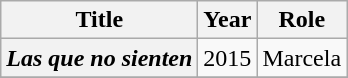<table class="wikitable plainrowheaders sortable">
<tr>
<th>Title</th>
<th>Year</th>
<th>Role</th>
</tr>
<tr>
<th scope="row"><em>Las que no sienten</em></th>
<td>2015</td>
<td>Marcela</td>
</tr>
<tr>
</tr>
</table>
